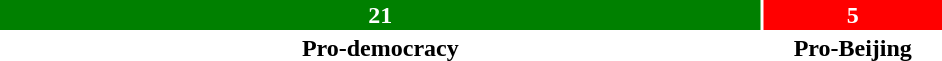<table style="width:50%; text-align:center;">
<tr style="color:white;">
<td style="background:green; width:81%;"><strong>21</strong></td>
<td style="background:red; width:19%;"><strong>5</strong></td>
</tr>
<tr>
<td><span><strong>Pro-democracy</strong></span></td>
<td><span><strong>Pro-Beijing</strong></span></td>
</tr>
</table>
